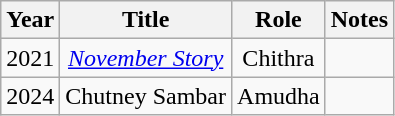<table class="wikitable" style="text-align:center;">
<tr>
<th>Year</th>
<th>Title</th>
<th>Role</th>
<th>Notes</th>
</tr>
<tr>
<td>2021</td>
<td><em><a href='#'>November Story</a></em></td>
<td>Chithra</td>
<td></td>
</tr>
<tr>
<td>2024</td>
<td>Chutney Sambar</td>
<td>Amudha</td>
</tr>
</table>
